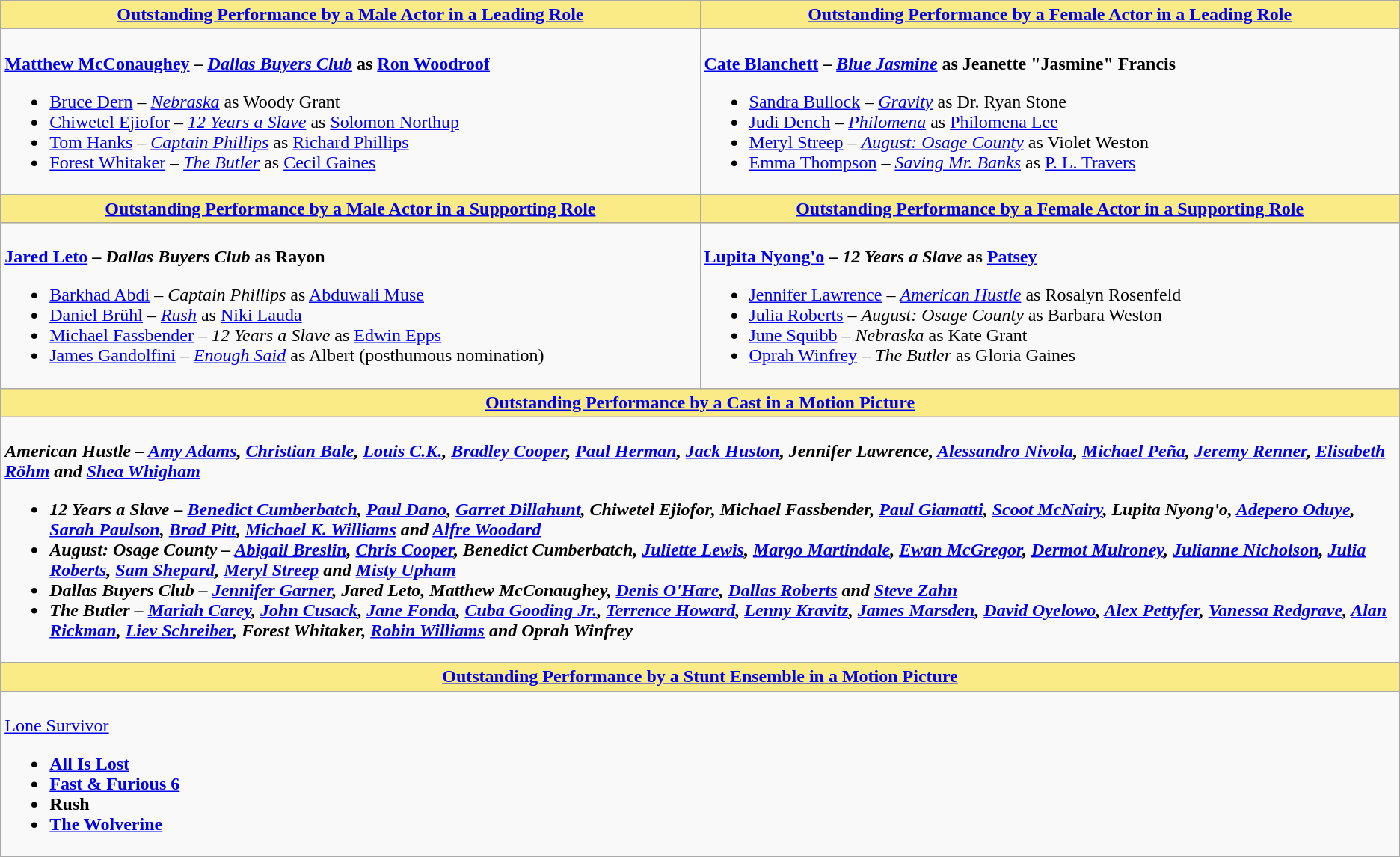<table class=wikitable style="width="100%">
<tr>
<th style="background:#FAEB86;" width="50%"><a href='#'>Outstanding Performance by a Male Actor in a Leading Role</a></th>
<th style="background:#FAEB86;" width="50%"><a href='#'>Outstanding Performance by a Female Actor in a Leading Role</a></th>
</tr>
<tr>
<td valign="top"><br><strong><a href='#'>Matthew McConaughey</a> – <em><a href='#'>Dallas Buyers Club</a></em> as <a href='#'>Ron Woodroof</a></strong><ul><li><a href='#'>Bruce Dern</a> – <em><a href='#'>Nebraska</a></em> as Woody Grant</li><li><a href='#'>Chiwetel Ejiofor</a> – <em><a href='#'>12 Years a Slave</a></em> as <a href='#'>Solomon Northup</a></li><li><a href='#'>Tom Hanks</a> – <em><a href='#'>Captain Phillips</a></em> as <a href='#'>Richard Phillips</a></li><li><a href='#'>Forest Whitaker</a> – <em><a href='#'>The Butler</a></em> as <a href='#'>Cecil Gaines</a></li></ul></td>
<td valign="top"><br><strong><a href='#'>Cate Blanchett</a> – <em><a href='#'>Blue Jasmine</a></em> as Jeanette "Jasmine" Francis</strong><ul><li><a href='#'>Sandra Bullock</a> – <em><a href='#'>Gravity</a></em> as Dr. Ryan Stone</li><li><a href='#'>Judi Dench</a> – <em><a href='#'>Philomena</a></em> as <a href='#'>Philomena Lee</a></li><li><a href='#'>Meryl Streep</a> – <em><a href='#'>August: Osage County</a></em> as Violet Weston</li><li><a href='#'>Emma Thompson</a> – <em><a href='#'>Saving Mr. Banks</a></em> as <a href='#'>P. L. Travers</a></li></ul></td>
</tr>
<tr>
<th style="background:#FAEB86;"><a href='#'>Outstanding Performance by a Male Actor in a Supporting Role</a></th>
<th style="background:#FAEB86;"><a href='#'>Outstanding Performance by a Female Actor in a Supporting Role</a></th>
</tr>
<tr>
<td valign="top"><br><strong><a href='#'>Jared Leto</a> – <em>Dallas Buyers Club</em> as Rayon</strong><ul><li><a href='#'>Barkhad Abdi</a> – <em>Captain Phillips</em> as <a href='#'>Abduwali Muse</a></li><li><a href='#'>Daniel Brühl</a> – <em><a href='#'>Rush</a></em> as <a href='#'>Niki Lauda</a></li><li><a href='#'>Michael Fassbender</a> – <em>12 Years a Slave</em> as <a href='#'>Edwin Epps</a></li><li><a href='#'>James Gandolfini</a> – <em><a href='#'>Enough Said</a></em> as Albert (posthumous nomination)</li></ul></td>
<td valign="top"><br><strong><a href='#'>Lupita Nyong'o</a> – <em>12 Years a Slave</em> as <a href='#'>Patsey</a></strong><ul><li><a href='#'>Jennifer Lawrence</a> – <em><a href='#'>American Hustle</a></em> as Rosalyn Rosenfeld</li><li><a href='#'>Julia Roberts</a> – <em>August: Osage County</em> as Barbara Weston</li><li><a href='#'>June Squibb</a> – <em>Nebraska</em> as Kate Grant</li><li><a href='#'>Oprah Winfrey</a> – <em>The Butler</em> as Gloria Gaines</li></ul></td>
</tr>
<tr>
<th colspan="2" style="background:#FAEB86;"><a href='#'>Outstanding Performance by a Cast in a Motion Picture</a></th>
</tr>
<tr>
<td colspan="2" style="vertical-align:top;"><br><strong><em>American Hustle<em> – <a href='#'>Amy Adams</a>, <a href='#'>Christian Bale</a>, <a href='#'>Louis C.K.</a>, <a href='#'>Bradley Cooper</a>, <a href='#'>Paul Herman</a>, <a href='#'>Jack Huston</a>, Jennifer Lawrence, <a href='#'>Alessandro Nivola</a>, <a href='#'>Michael Peña</a>, <a href='#'>Jeremy Renner</a>, <a href='#'>Elisabeth Röhm</a> and <a href='#'>Shea Whigham</a><strong><ul><li></em>12 Years a Slave<em> – <a href='#'>Benedict Cumberbatch</a>, <a href='#'>Paul Dano</a>, <a href='#'>Garret Dillahunt</a>, Chiwetel Ejiofor, Michael Fassbender, <a href='#'>Paul Giamatti</a>, <a href='#'>Scoot McNairy</a>, Lupita Nyong'o, <a href='#'>Adepero Oduye</a>, <a href='#'>Sarah Paulson</a>, <a href='#'>Brad Pitt</a>, <a href='#'>Michael K. Williams</a> and <a href='#'>Alfre Woodard</a></li><li></em>August: Osage County<em> – <a href='#'>Abigail Breslin</a>, <a href='#'>Chris Cooper</a>, Benedict Cumberbatch, <a href='#'>Juliette Lewis</a>, <a href='#'>Margo Martindale</a>, <a href='#'>Ewan McGregor</a>, <a href='#'>Dermot Mulroney</a>, <a href='#'>Julianne Nicholson</a>, <a href='#'>Julia Roberts</a>, <a href='#'>Sam Shepard</a>, <a href='#'>Meryl Streep</a> and <a href='#'>Misty Upham</a></li><li></em>Dallas Buyers Club<em> – <a href='#'>Jennifer Garner</a>, Jared Leto, Matthew McConaughey, <a href='#'>Denis O'Hare</a>, <a href='#'>Dallas Roberts</a> and <a href='#'>Steve Zahn</a></li><li></em>The Butler<em> – <a href='#'>Mariah Carey</a>, <a href='#'>John Cusack</a>, <a href='#'>Jane Fonda</a>, <a href='#'>Cuba Gooding Jr.</a>, <a href='#'>Terrence Howard</a>, <a href='#'>Lenny Kravitz</a>, <a href='#'>James Marsden</a>, <a href='#'>David Oyelowo</a>, <a href='#'>Alex Pettyfer</a>, <a href='#'>Vanessa Redgrave</a>, <a href='#'>Alan Rickman</a>, <a href='#'>Liev Schreiber</a>, Forest Whitaker, <a href='#'>Robin Williams</a> and Oprah Winfrey</li></ul></td>
</tr>
<tr>
<th colspan="2" style="background:#FAEB86"><a href='#'>Outstanding Performance by a Stunt Ensemble in a Motion Picture</a></th>
</tr>
<tr>
<td colspan="2" style="vertical-align:top;"><br></em></strong><a href='#'>Lone Survivor</a><strong><em><ul><li></em><a href='#'>All Is Lost</a><em></li><li></em><a href='#'>Fast & Furious 6</a><em></li><li></em>Rush<em></li><li></em><a href='#'>The Wolverine</a><em></li></ul></td>
</tr>
</table>
